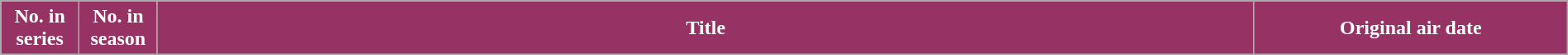<table class="wikitable plainrowheaders"  style="width:100%; margin-right:0;">
<tr>
<th style="width:5%; background:#973264; color:white;">No. in<br>series </th>
<th !  style="width:5%; background:#973264; color:white;">No. in<br>season </th>
<th !  style="width:70%; background:#973264; color:white;">Title</th>
<th !  style="width:20%; background:#973264; color:white;">Original air date</th>
</tr>
<tr>
</tr>
</table>
